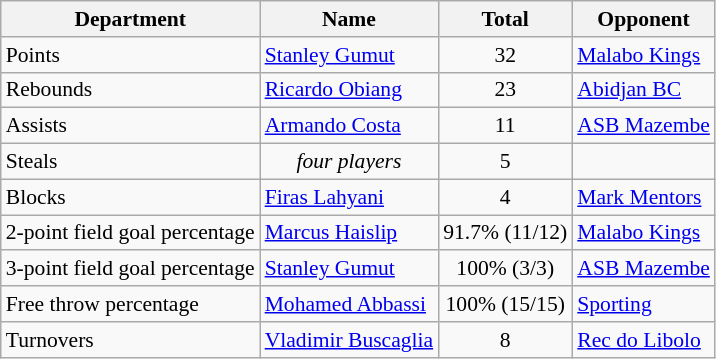<table class=wikitable style="font-size:90%;">
<tr>
<th>Department</th>
<th>Name</th>
<th>Total</th>
<th>Opponent</th>
</tr>
<tr>
<td>Points</td>
<td> <a href='#'>Stanley Gumut</a></td>
<td align=center>32</td>
<td> <a href='#'>Malabo Kings</a></td>
</tr>
<tr>
<td>Rebounds</td>
<td> <a href='#'>Ricardo Obiang</a></td>
<td align=center>23</td>
<td> <a href='#'>Abidjan BC</a></td>
</tr>
<tr>
<td>Assists</td>
<td> <a href='#'>Armando Costa</a></td>
<td align=center>11</td>
<td> <a href='#'>ASB Mazembe</a></td>
</tr>
<tr>
<td>Steals</td>
<td align=center><em>four players</em></td>
<td align=center>5</td>
<td></td>
</tr>
<tr>
<td>Blocks</td>
<td> <a href='#'>Firas Lahyani</a></td>
<td align=center>4</td>
<td> <a href='#'>Mark Mentors</a></td>
</tr>
<tr>
<td>2-point field goal percentage</td>
<td> <a href='#'>Marcus Haislip</a></td>
<td align=center>91.7% (11/12)</td>
<td> <a href='#'>Malabo Kings</a></td>
</tr>
<tr>
<td>3-point field goal percentage</td>
<td> <a href='#'>Stanley Gumut</a></td>
<td align=center>100% (3/3)</td>
<td> <a href='#'>ASB Mazembe</a></td>
</tr>
<tr>
<td>Free throw percentage</td>
<td> <a href='#'>Mohamed Abbassi</a></td>
<td align=center>100% (15/15)</td>
<td> <a href='#'>Sporting</a></td>
</tr>
<tr>
<td>Turnovers</td>
<td> <a href='#'>Vladimir Buscaglia</a></td>
<td align=center>8</td>
<td> <a href='#'>Rec do Libolo</a></td>
</tr>
</table>
